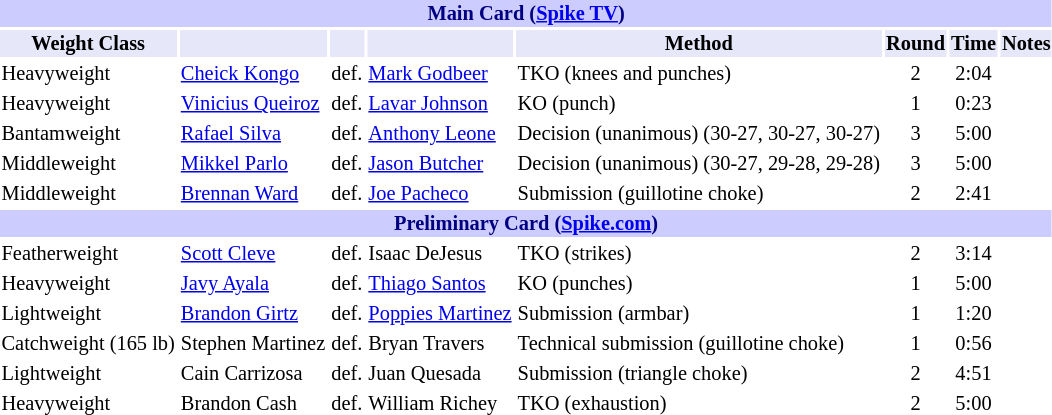<table class="toccolours" style="font-size: 85%;">
<tr>
<th colspan="8" style="background:#ccf; color:navy; text-align:center;"><strong>Main Card (<a href='#'>Spike TV</a>)</strong></th>
</tr>
<tr>
<th style="background:#e6e8fa; color:#000; text-align:center;">Weight Class</th>
<th style="background:#e6e8fa; color:#000; text-align:center;"></th>
<th style="background:#e6e8fa; color:#000; text-align:center;"></th>
<th style="background:#e6e8fa; color:#000; text-align:center;"></th>
<th style="background:#e6e8fa; color:#000; text-align:center;">Method</th>
<th style="background:#e6e8fa; color:#000; text-align:center;">Round</th>
<th style="background:#e6e8fa; color:#000; text-align:center;">Time</th>
<th style="background:#e6e8fa; color:#000; text-align:center;">Notes</th>
</tr>
<tr>
<td>Heavyweight</td>
<td><a href='#'>Cheick Kongo</a></td>
<td align=center>def.</td>
<td><a href='#'>Mark Godbeer</a></td>
<td>TKO (knees and punches)</td>
<td align=center>2</td>
<td align=center>2:04</td>
<td></td>
</tr>
<tr>
<td>Heavyweight</td>
<td><a href='#'>Vinicius Queiroz</a></td>
<td align=center>def.</td>
<td><a href='#'>Lavar Johnson</a></td>
<td>KO (punch)</td>
<td align=center>1</td>
<td align=center>0:23</td>
<td></td>
</tr>
<tr>
<td>Bantamweight</td>
<td><a href='#'>Rafael Silva</a></td>
<td align=center>def.</td>
<td><a href='#'>Anthony Leone</a></td>
<td>Decision (unanimous) (30-27, 30-27, 30-27)</td>
<td align=center>3</td>
<td align=center>5:00</td>
<td></td>
</tr>
<tr>
<td>Middleweight</td>
<td><a href='#'>Mikkel Parlo</a></td>
<td align=center>def.</td>
<td><a href='#'>Jason Butcher</a></td>
<td>Decision (unanimous) (30-27, 29-28, 29-28)</td>
<td align=center>3</td>
<td align=center>5:00</td>
<td></td>
</tr>
<tr>
<td>Middleweight</td>
<td><a href='#'>Brennan Ward</a></td>
<td align=center>def.</td>
<td><a href='#'>Joe Pacheco</a></td>
<td>Submission (guillotine choke)</td>
<td align=center>2</td>
<td align=center>2:41</td>
<td></td>
</tr>
<tr>
<th colspan="8" style="background:#ccf; color:navy; text-align:center;"><strong>Preliminary Card (<a href='#'>Spike.com</a>)</strong></th>
</tr>
<tr>
<td>Featherweight</td>
<td><a href='#'>Scott Cleve</a></td>
<td align=center>def.</td>
<td>Isaac DeJesus</td>
<td>TKO (strikes)</td>
<td align=center>2</td>
<td align=center>3:14</td>
<td></td>
</tr>
<tr>
<td>Heavyweight</td>
<td><a href='#'>Javy Ayala</a></td>
<td align=center>def.</td>
<td><a href='#'>Thiago Santos</a></td>
<td>KO (punches)</td>
<td align=center>1</td>
<td align=center>5:00</td>
<td></td>
</tr>
<tr>
<td>Lightweight</td>
<td><a href='#'>Brandon Girtz</a></td>
<td align=center>def.</td>
<td><a href='#'>Poppies Martinez</a></td>
<td>Submission (armbar)</td>
<td align=center>1</td>
<td align=center>1:20</td>
<td></td>
</tr>
<tr>
<td>Catchweight (165 lb)</td>
<td>Stephen Martinez</td>
<td align=center>def.</td>
<td>Bryan Travers</td>
<td>Technical submission (guillotine choke)</td>
<td align=center>1</td>
<td align=center>0:56</td>
<td></td>
</tr>
<tr>
<td>Lightweight</td>
<td>Cain Carrizosa</td>
<td align=center>def.</td>
<td>Juan Quesada</td>
<td>Submission (triangle choke)</td>
<td align=center>2</td>
<td align=center>4:51</td>
<td></td>
</tr>
<tr>
<td>Heavyweight</td>
<td>Brandon Cash</td>
<td align=center>def.</td>
<td>William Richey</td>
<td>TKO (exhaustion)</td>
<td align=center>2</td>
<td align=center>5:00</td>
<td></td>
</tr>
</table>
